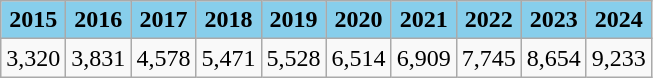<table class="wikitable">
<tr align="center" style="background:#87CEEB;">
<td><strong>2015</strong></td>
<td><strong>2016</strong></td>
<td><strong>2017</strong></td>
<td><strong>2018</strong></td>
<td><strong>2019</strong></td>
<td><strong>2020</strong></td>
<td><strong>2021</strong></td>
<td><strong>2022</strong></td>
<td><strong>2023</strong></td>
<td><strong>2024</strong></td>
</tr>
<tr>
<td>3,320</td>
<td>3,831</td>
<td>4,578</td>
<td>5,471</td>
<td>5,528</td>
<td>6,514</td>
<td>6,909</td>
<td>7,745</td>
<td>8,654</td>
<td>9,233</td>
</tr>
</table>
